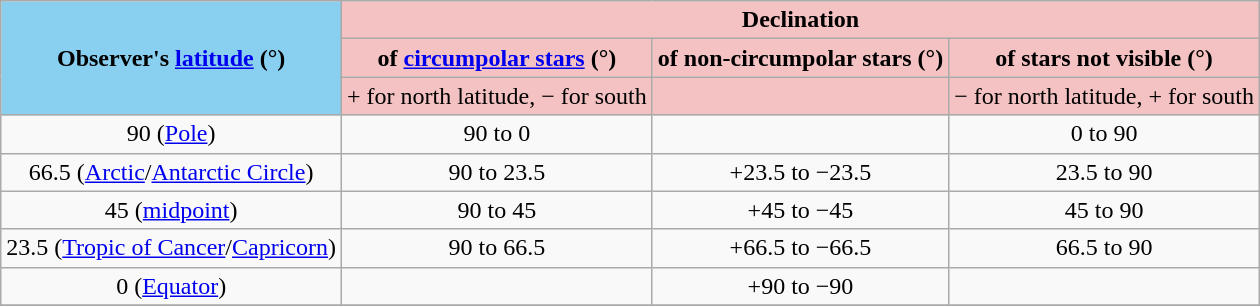<table class="wikitable">
<tr>
<td rowspan="3" style="background:#89cff0; text-align:center;"><strong>Observer's <a href='#'>latitude</a> (°)</strong></td>
<td colspan="3" style="background:#f4c2c2; text-align:center;"><strong>Declination</strong></td>
</tr>
<tr align = "center">
<td style="background:#f4c2c2;"><strong>of <a href='#'>circumpolar stars</a> (°)</strong></td>
<td style="background:#f4c2c2;"><strong>of non-circumpolar stars (°)</strong></td>
<td style="background:#f4c2c2;"><strong>of stars not visible (°)</strong></td>
</tr>
<tr>
<td style="background:#f4c2c2;">+ for north latitude, − for south</td>
<td style="background:#f4c2c2;"> </td>
<td style="background:#f4c2c2;">− for north latitude, + for south</td>
</tr>
<tr style="text-align:center;">
<td>90 (<a href='#'>Pole</a>)</td>
<td>90 to 0</td>
<td></td>
<td>0 to 90</td>
</tr>
<tr style="text-align:center;">
<td>66.5 (<a href='#'>Arctic</a>/<a href='#'>Antarctic Circle</a>)</td>
<td>90 to 23.5</td>
<td>+23.5 to −23.5</td>
<td>23.5 to 90</td>
</tr>
<tr style="text-align:center;">
<td>45 (<a href='#'>midpoint</a>)</td>
<td>90 to 45</td>
<td>+45 to −45</td>
<td>45 to 90</td>
</tr>
<tr style="text-align:center;">
<td>23.5 (<a href='#'>Tropic of Cancer</a>/<a href='#'>Capricorn</a>)</td>
<td>90 to 66.5</td>
<td>+66.5 to −66.5</td>
<td>66.5 to 90</td>
</tr>
<tr style="text-align:center;">
<td>0 (<a href='#'>Equator</a>)</td>
<td></td>
<td>+90 to −90</td>
<td></td>
</tr>
<tr>
</tr>
</table>
